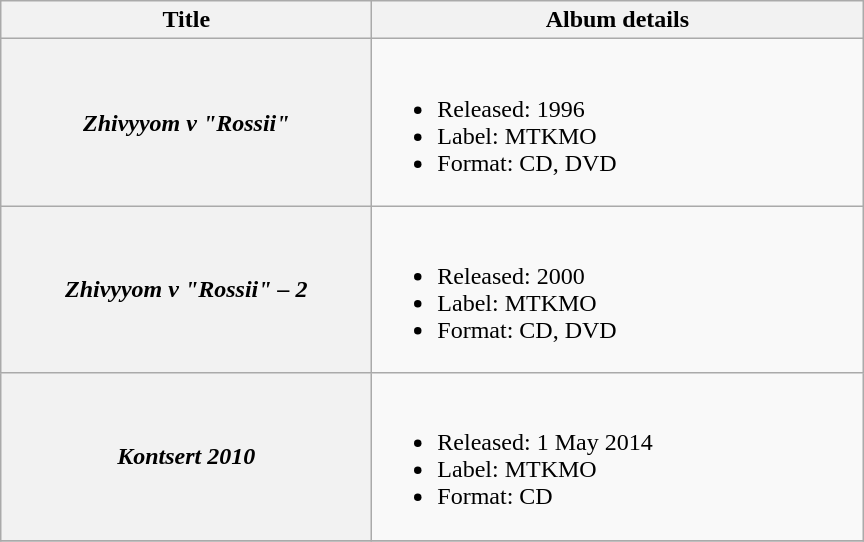<table class="wikitable plainrowheaders" style="text-align:center;">
<tr>
<th style="width:15em;">Title</th>
<th style="width:20em;">Album details</th>
</tr>
<tr>
<th scope="row"><em>Zhivyyom v "Rossii"</em></th>
<td align="left"><br><ul><li>Released: 1996</li><li>Label: MTKMO</li><li>Format: CD, DVD</li></ul></td>
</tr>
<tr>
<th scope="row"><em>Zhivyyom v "Rossii" – 2</em></th>
<td align="left"><br><ul><li>Released: 2000</li><li>Label: MTKMO</li><li>Format: CD, DVD</li></ul></td>
</tr>
<tr>
<th scope="row"><em>Kontsert 2010</em></th>
<td align="left"><br><ul><li>Released: 1 May 2014</li><li>Label: MTKMO</li><li>Format: CD</li></ul></td>
</tr>
<tr>
</tr>
</table>
